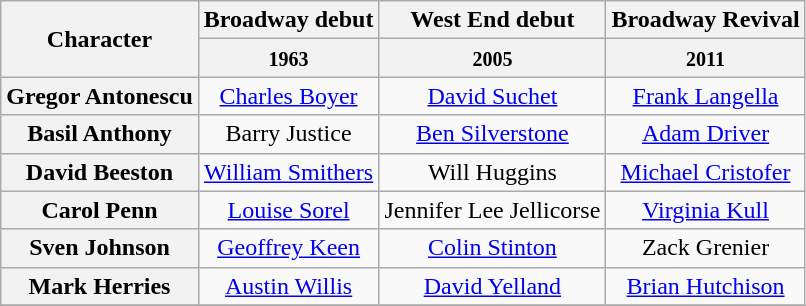<table class="wikitable">
<tr>
<th rowspan="2">Character</th>
<th>Broadway debut</th>
<th>West End debut</th>
<th>Broadway Revival</th>
</tr>
<tr>
<th><small>1963</small></th>
<th><small>2005</small></th>
<th><small>2011</small></th>
</tr>
<tr>
<th>Gregor Antonescu</th>
<td align="center" ,><a href='#'>Charles Boyer</a></td>
<td align="center"><a href='#'>David Suchet</a></td>
<td align="center"><a href='#'>Frank Langella</a></td>
</tr>
<tr>
<th>Basil Anthony</th>
<td align="center">Barry Justice</td>
<td align="center"><a href='#'>Ben Silverstone</a></td>
<td align="center"><a href='#'>Adam Driver</a></td>
</tr>
<tr>
<th>David Beeston</th>
<td align="center"><a href='#'>William Smithers</a></td>
<td align="center">Will Huggins</td>
<td align="center"><a href='#'>Michael Cristofer</a></td>
</tr>
<tr>
<th>Carol Penn</th>
<td align="center"><a href='#'>Louise Sorel</a></td>
<td align="center">Jennifer Lee Jellicorse</td>
<td align="center"><a href='#'>Virginia Kull</a></td>
</tr>
<tr>
<th>Sven Johnson</th>
<td align="center"><a href='#'>Geoffrey Keen</a></td>
<td align="center"><a href='#'>Colin Stinton</a></td>
<td align="center">Zack Grenier</td>
</tr>
<tr>
<th>Mark Herries</th>
<td align="center"><a href='#'>Austin Willis</a></td>
<td align="center"><a href='#'>David Yelland</a></td>
<td align="center"><a href='#'>Brian Hutchison</a></td>
</tr>
<tr>
</tr>
</table>
